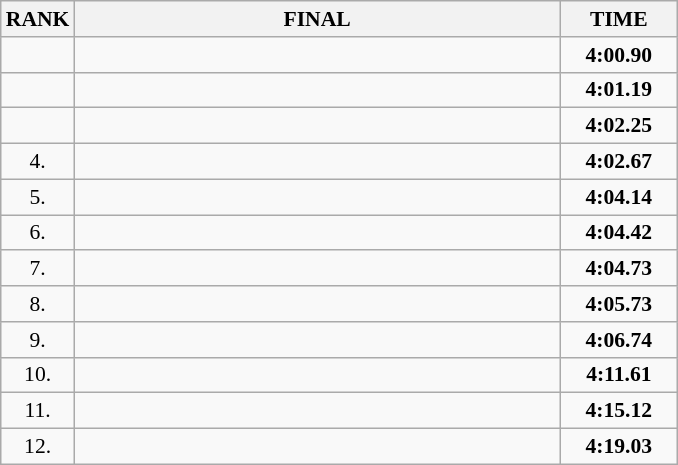<table class="wikitable" style="border-collapse: collapse; font-size: 90%;">
<tr>
<th>RANK</th>
<th style="width: 22em">FINAL</th>
<th style="width: 5em">TIME</th>
</tr>
<tr>
<td align="center"></td>
<td></td>
<td align="center"><strong>4:00.90</strong></td>
</tr>
<tr>
<td align="center"></td>
<td></td>
<td align="center"><strong>4:01.19</strong></td>
</tr>
<tr>
<td align="center"></td>
<td></td>
<td align="center"><strong>4:02.25</strong></td>
</tr>
<tr>
<td align="center">4.</td>
<td></td>
<td align="center"><strong>4:02.67</strong></td>
</tr>
<tr>
<td align="center">5.</td>
<td></td>
<td align="center"><strong>4:04.14</strong></td>
</tr>
<tr>
<td align="center">6.</td>
<td></td>
<td align="center"><strong>4:04.42</strong></td>
</tr>
<tr>
<td align="center">7.</td>
<td></td>
<td align="center"><strong>4:04.73</strong></td>
</tr>
<tr>
<td align="center">8.</td>
<td></td>
<td align="center"><strong>4:05.73</strong></td>
</tr>
<tr>
<td align="center">9.</td>
<td></td>
<td align="center"><strong>4:06.74</strong></td>
</tr>
<tr>
<td align="center">10.</td>
<td></td>
<td align="center"><strong>4:11.61</strong></td>
</tr>
<tr>
<td align="center">11.</td>
<td></td>
<td align="center"><strong>4:15.12</strong></td>
</tr>
<tr>
<td align="center">12.</td>
<td></td>
<td align="center"><strong>4:19.03</strong></td>
</tr>
</table>
